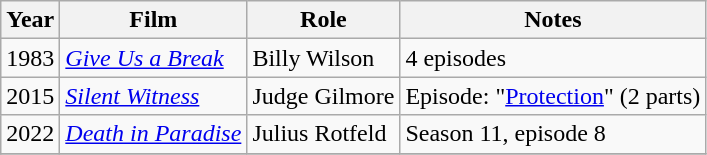<table class="wikitable sortable">
<tr>
<th>Year</th>
<th>Film</th>
<th>Role</th>
<th class="unsortable">Notes</th>
</tr>
<tr>
<td>1983</td>
<td><em><a href='#'>Give Us a Break</a></em></td>
<td>Billy Wilson</td>
<td>4 episodes</td>
</tr>
<tr>
<td>2015</td>
<td><em><a href='#'>Silent Witness</a></em></td>
<td>Judge Gilmore</td>
<td>Episode: "<a href='#'>Protection</a>" (2 parts)</td>
</tr>
<tr>
<td>2022</td>
<td><em><a href='#'>Death in Paradise</a></em></td>
<td>Julius Rotfeld</td>
<td>Season 11, episode 8</td>
</tr>
<tr>
</tr>
</table>
